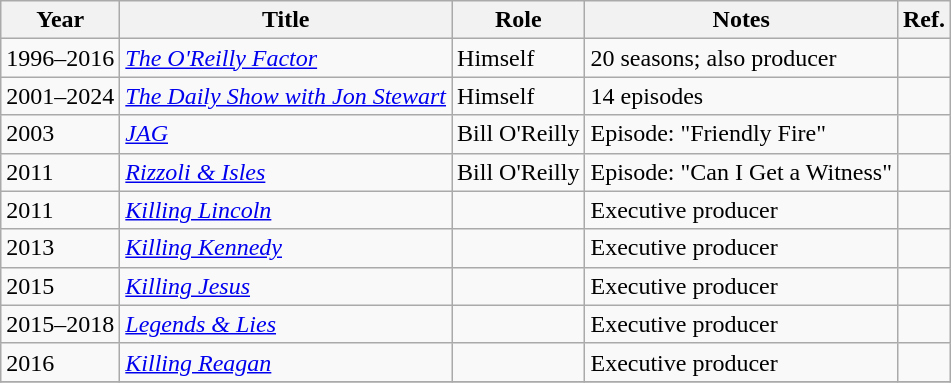<table class="wikitable">
<tr>
<th>Year</th>
<th>Title</th>
<th>Role</th>
<th>Notes</th>
<th class=unsortable>Ref.</th>
</tr>
<tr>
<td>1996–2016</td>
<td><em><a href='#'>The O'Reilly Factor</a></em></td>
<td>Himself</td>
<td>20 seasons; also producer</td>
<td></td>
</tr>
<tr>
<td>2001–2024</td>
<td><em><a href='#'>The Daily Show with Jon Stewart</a></em></td>
<td>Himself</td>
<td>14 episodes</td>
<td></td>
</tr>
<tr>
<td>2003</td>
<td><em><a href='#'>JAG</a></em></td>
<td>Bill O'Reilly</td>
<td>Episode: "Friendly Fire"</td>
<td></td>
</tr>
<tr>
<td>2011</td>
<td><em><a href='#'>Rizzoli & Isles</a></em></td>
<td>Bill O'Reilly</td>
<td>Episode: "Can I Get a Witness"</td>
<td></td>
</tr>
<tr>
<td>2011</td>
<td><em><a href='#'>Killing Lincoln</a></em></td>
<td></td>
<td>Executive producer</td>
<td></td>
</tr>
<tr>
<td>2013</td>
<td><em><a href='#'>Killing Kennedy</a></em></td>
<td></td>
<td>Executive producer</td>
<td></td>
</tr>
<tr>
<td>2015</td>
<td><em><a href='#'>Killing Jesus</a></em></td>
<td></td>
<td>Executive producer</td>
<td></td>
</tr>
<tr>
<td>2015–2018</td>
<td><em><a href='#'>Legends & Lies</a></em></td>
<td></td>
<td>Executive producer</td>
<td></td>
</tr>
<tr>
<td>2016</td>
<td><em><a href='#'>Killing Reagan</a></em></td>
<td></td>
<td>Executive producer</td>
<td></td>
</tr>
<tr>
</tr>
</table>
